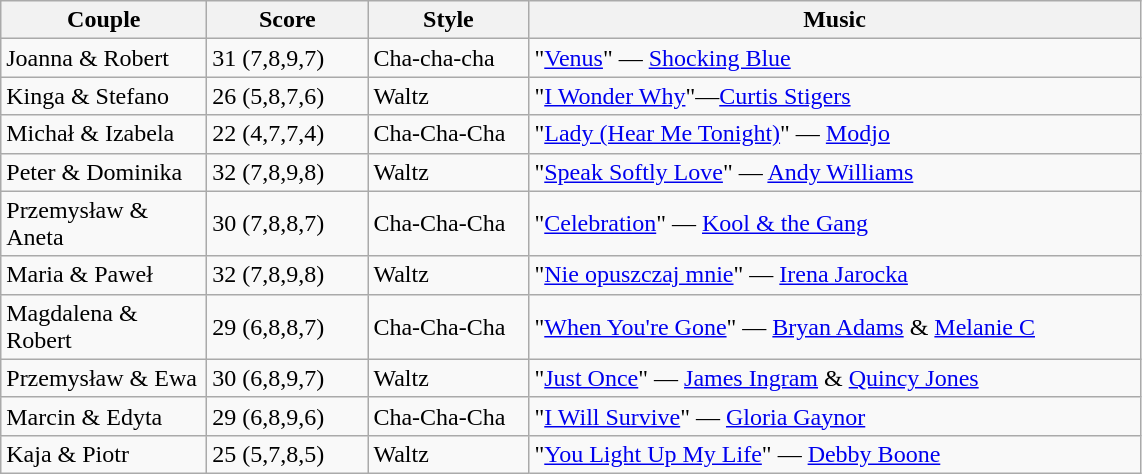<table class="wikitable">
<tr>
<th width="130">Couple</th>
<th width="100">Score</th>
<th width="100">Style</th>
<th width="400">Music</th>
</tr>
<tr>
<td>Joanna & Robert</td>
<td>31 (7,8,9,7)</td>
<td>Cha-cha-cha</td>
<td>"<a href='#'>Venus</a>" — <a href='#'>Shocking Blue</a></td>
</tr>
<tr>
<td>Kinga & Stefano</td>
<td>26 (5,8,7,6)</td>
<td>Waltz</td>
<td>"<a href='#'>I Wonder Why</a>"—<a href='#'>Curtis Stigers</a></td>
</tr>
<tr>
<td>Michał & Izabela</td>
<td>22 (4,7,7,4)</td>
<td>Cha-Cha-Cha</td>
<td>"<a href='#'>Lady (Hear Me Tonight)</a>" — <a href='#'>Modjo</a></td>
</tr>
<tr>
<td>Peter & Dominika</td>
<td>32 (7,8,9,8)</td>
<td>Waltz</td>
<td>"<a href='#'>Speak Softly Love</a>" — <a href='#'>Andy Williams</a></td>
</tr>
<tr>
<td>Przemysław & Aneta</td>
<td>30 (7,8,8,7)</td>
<td>Cha-Cha-Cha</td>
<td>"<a href='#'>Celebration</a>" — <a href='#'>Kool & the Gang</a></td>
</tr>
<tr>
<td>Maria & Paweł</td>
<td>32 (7,8,9,8)</td>
<td>Waltz</td>
<td>"<a href='#'>Nie opuszczaj mnie</a>" — <a href='#'>Irena Jarocka</a></td>
</tr>
<tr>
<td>Magdalena & Robert</td>
<td>29 (6,8,8,7)</td>
<td>Cha-Cha-Cha</td>
<td>"<a href='#'>When You're Gone</a>" — <a href='#'>Bryan Adams</a> & <a href='#'>Melanie C</a></td>
</tr>
<tr>
<td>Przemysław & Ewa</td>
<td>30 (6,8,9,7)</td>
<td>Waltz</td>
<td>"<a href='#'>Just Once</a>" — <a href='#'>James Ingram</a> & <a href='#'>Quincy Jones</a></td>
</tr>
<tr>
<td>Marcin & Edyta</td>
<td>29 (6,8,9,6)</td>
<td>Cha-Cha-Cha</td>
<td>"<a href='#'>I Will Survive</a>" — <a href='#'>Gloria Gaynor</a></td>
</tr>
<tr>
<td>Kaja & Piotr</td>
<td>25 (5,7,8,5)</td>
<td>Waltz</td>
<td>"<a href='#'>You Light Up My Life</a>" — <a href='#'>Debby Boone</a></td>
</tr>
</table>
